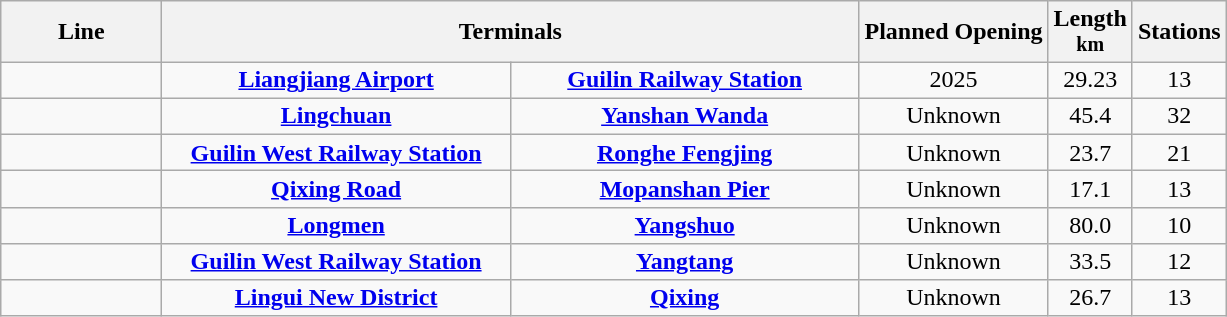<table class="wikitable sortable" style="cell-padding:1.5; font-size:100%; text-align:center;">
<tr>
<th data-sort-type="text"style="width:100px;">Line</th>
<th class="unsortable" colspan="2" style="width:400px; line-height:1.05">Terminals</th>
<th>Planned Opening</th>
<th style="line-height:1.05">Length<br><small>km</small></th>
<th style="line-height:1.05">Stations</th>
</tr>
<tr>
<td style="text-align:center; line-height:1.05"></td>
<td style="text-align:center; width:225px; line-height:1.05"><strong><a href='#'>Liangjiang Airport</a></strong></td>
<td style="text-align:center; width:225px; line-height:1.05"><strong><a href='#'>Guilin Railway Station</a></strong></td>
<td style="text-align:center; line-height:1.05">2025</td>
<td style="text-align:center; line-height:1.05">29.23</td>
<td style="text-align:center; line-height:1.05">13</td>
</tr>
<tr>
<td style="text-align:center; line-height:1.05"></td>
<td style="text-align:center; width:225px; line-height:1.05"><strong><a href='#'>Lingchuan</a></strong></td>
<td style="text-align:center; width:225px; line-height:1.05"><strong><a href='#'>Yanshan Wanda</a></strong></td>
<td style="text-align:center; line-height:1.05">Unknown</td>
<td style="text-align:center; line-height:1.05">45.4</td>
<td style="text-align:center; line-height:1.05">32</td>
</tr>
<tr>
<td style="text-align:center; line-height:1.05"></td>
<td style="text-align:center; width:225px; line-height:1.05"><strong><a href='#'>Guilin West Railway Station</a></strong></td>
<td style="text-align:center; width:225px; line-height:1.05"><strong><a href='#'>Ronghe Fengjing</a></strong></td>
<td style="text-align:center; line-height:1.05">Unknown</td>
<td style="text-align:center; line-height:1.05">23.7</td>
<td style="text-align:center; line-height:1.05">21</td>
</tr>
<tr>
<td style="text-align:center; line-height:1.05"></td>
<td style="text-align:center; width:225px; line-height:1.05"><strong><a href='#'>Qixing Road</a></strong></td>
<td style="text-align:center; width:225px; line-height:1.05"><strong><a href='#'>Mopanshan Pier</a></strong></td>
<td style="text-align:center; line-height:1.05">Unknown</td>
<td style="text-align:center; line-height:1.05">17.1</td>
<td style="text-align:center; line-height:1.05">13</td>
</tr>
<tr>
<td style="text-align:center; line-height:1.05"></td>
<td style="text-align:center; width:225px; line-height:1.05"><strong><a href='#'>Longmen</a></strong></td>
<td style="text-align:center; width:225px; line-height:1.05"><strong><a href='#'>Yangshuo</a></strong></td>
<td style="text-align:center; line-height:1.05">Unknown</td>
<td style="text-align:center; line-height:1.05">80.0</td>
<td style="text-align:center; line-height:1.05">10</td>
</tr>
<tr>
<td style="text-align:center; line-height:1.05"></td>
<td style="text-align:center; width:225px; line-height:1.05"><strong><a href='#'>Guilin West Railway Station</a></strong></td>
<td style="text-align:center; width:225px; line-height:1.05"><strong><a href='#'>Yangtang</a></strong></td>
<td style="text-align:center; line-height:1.05">Unknown</td>
<td style="text-align:center; line-height:1.05">33.5</td>
<td style="text-align:center; line-height:1.05">12</td>
</tr>
<tr>
<td style="text-align:center; line-height:1.05"></td>
<td style="text-align:center; width:225px; line-height:1.05"><strong><a href='#'>Lingui New District</a></strong></td>
<td style="text-align:center; width:225px; line-height:1.05"><strong><a href='#'>Qixing</a></strong></td>
<td style="text-align:center; line-height:1.05">Unknown</td>
<td style="text-align:center; line-height:1.05">26.7</td>
<td style="text-align:center; line-height:1.05">13</td>
</tr>
</table>
